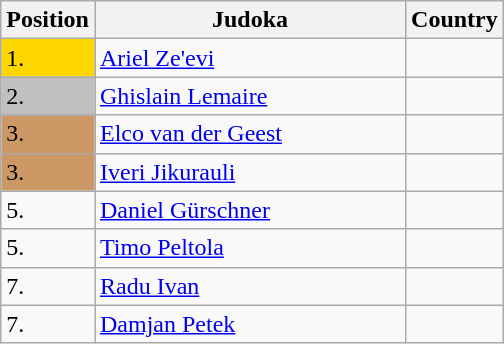<table class=wikitable>
<tr>
<th width=10>Position</th>
<th width=200>Judoka</th>
<th width=10>Country</th>
</tr>
<tr>
<td bgcolor=gold>1.</td>
<td><a href='#'>Ariel Ze'evi</a></td>
<td></td>
</tr>
<tr>
<td bgcolor="silver">2.</td>
<td><a href='#'>Ghislain Lemaire</a></td>
<td></td>
</tr>
<tr>
<td bgcolor="CC9966">3.</td>
<td><a href='#'>Elco van der Geest</a></td>
<td></td>
</tr>
<tr>
<td bgcolor="CC9966">3.</td>
<td><a href='#'>Iveri Jikurauli</a></td>
<td></td>
</tr>
<tr>
<td>5.</td>
<td><a href='#'>Daniel Gürschner</a></td>
<td></td>
</tr>
<tr>
<td>5.</td>
<td><a href='#'>Timo Peltola</a></td>
<td></td>
</tr>
<tr>
<td>7.</td>
<td><a href='#'>Radu Ivan</a></td>
<td></td>
</tr>
<tr>
<td>7.</td>
<td><a href='#'>Damjan Petek</a></td>
<td></td>
</tr>
</table>
